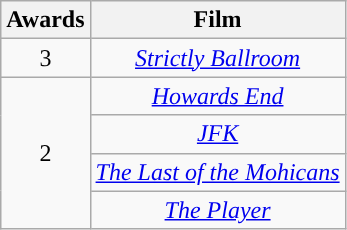<table class="wikitable" style="text-align:center;">
<tr>
<th style="background:">Awards</th>
<th style="background:">Film</th>
</tr>
<tr>
<td>3</td>
<td><em><a href='#'>Strictly Ballroom</a></em></td>
</tr>
<tr>
<td rowspan="4">2</td>
<td><em><a href='#'>Howards End</a></em></td>
</tr>
<tr>
<td><em><a href='#'>JFK</a></em></td>
</tr>
<tr>
<td><em><a href='#'>The Last of the Mohicans</a></em></td>
</tr>
<tr>
<td><em><a href='#'>The Player</a></em></td>
</tr>
</table>
